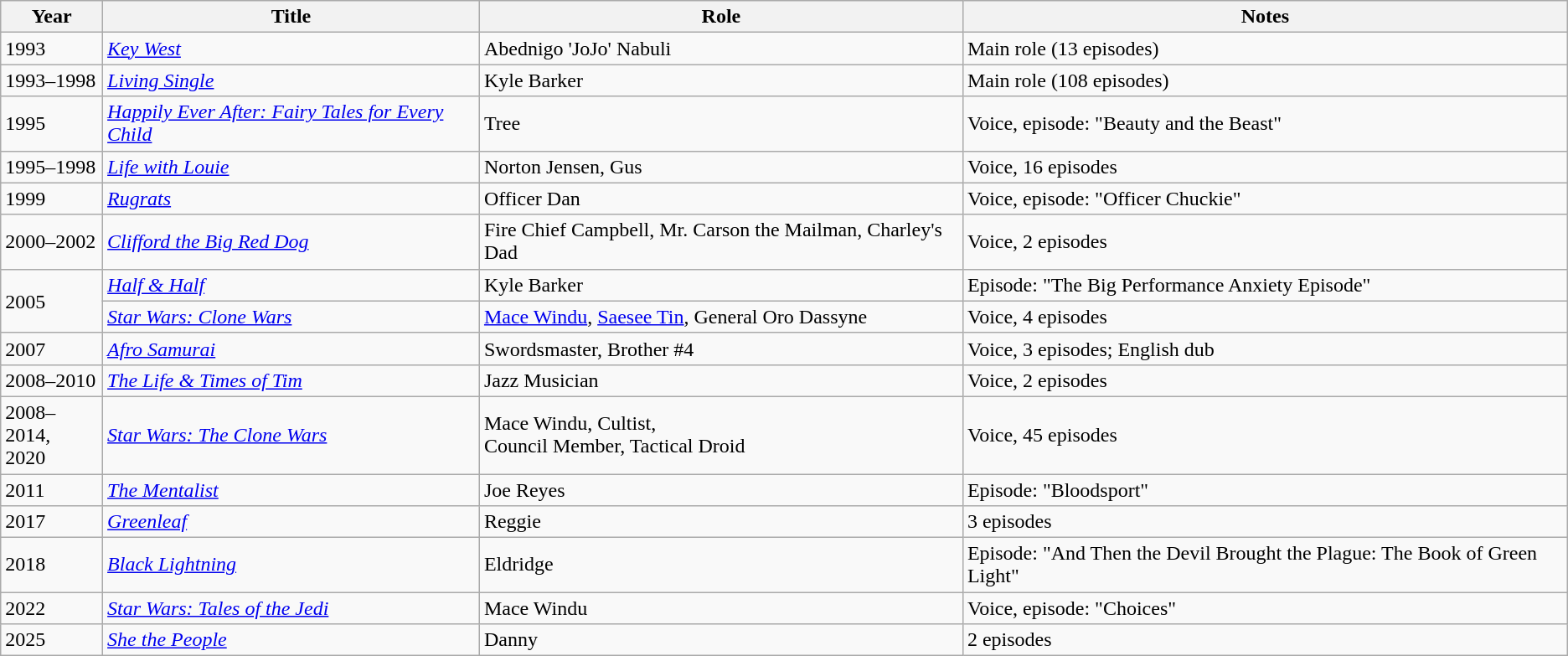<table class="wikitable sortable">
<tr>
<th>Year</th>
<th>Title</th>
<th>Role</th>
<th>Notes</th>
</tr>
<tr>
<td>1993</td>
<td><em><a href='#'>Key West</a></em></td>
<td>Abednigo 'JoJo' Nabuli</td>
<td>Main role (13 episodes)</td>
</tr>
<tr>
<td>1993–1998</td>
<td><em><a href='#'>Living Single</a></em></td>
<td>Kyle Barker</td>
<td>Main role (108 episodes)</td>
</tr>
<tr>
<td>1995</td>
<td><em><a href='#'>Happily Ever After: Fairy Tales for Every Child</a></em></td>
<td>Tree</td>
<td>Voice, episode: "Beauty and the Beast"</td>
</tr>
<tr>
<td>1995–1998</td>
<td><em><a href='#'>Life with Louie</a></em></td>
<td>Norton Jensen, Gus</td>
<td>Voice, 16 episodes</td>
</tr>
<tr>
<td>1999</td>
<td><em><a href='#'>Rugrats</a></em></td>
<td>Officer Dan</td>
<td>Voice, episode: "Officer Chuckie"</td>
</tr>
<tr>
<td>2000–2002</td>
<td><em><a href='#'>Clifford the Big Red Dog</a></em></td>
<td>Fire Chief Campbell, Mr. Carson the Mailman, Charley's Dad</td>
<td>Voice, 2 episodes</td>
</tr>
<tr>
<td rowspan="2">2005</td>
<td><em><a href='#'>Half & Half</a></em></td>
<td>Kyle Barker</td>
<td>Episode: "The Big Performance Anxiety Episode"</td>
</tr>
<tr>
<td><em><a href='#'>Star Wars: Clone Wars</a></em></td>
<td><a href='#'>Mace Windu</a>, <a href='#'>Saesee Tin</a>, General Oro Dassyne</td>
<td>Voice, 4 episodes</td>
</tr>
<tr>
<td>2007</td>
<td><em><a href='#'>Afro Samurai</a></em></td>
<td>Swordsmaster, Brother #4</td>
<td>Voice, 3 episodes; English dub</td>
</tr>
<tr>
<td>2008–2010</td>
<td><em><a href='#'>The Life & Times of Tim</a></em></td>
<td>Jazz Musician</td>
<td>Voice, 2 episodes</td>
</tr>
<tr>
<td>2008–2014,<br>2020</td>
<td><em><a href='#'>Star Wars: The Clone Wars</a></em></td>
<td>Mace Windu, Cultist,<br>Council Member, Tactical Droid</td>
<td>Voice, 45 episodes</td>
</tr>
<tr>
<td>2011</td>
<td><em><a href='#'>The Mentalist</a></em></td>
<td>Joe Reyes</td>
<td>Episode: "Bloodsport"</td>
</tr>
<tr>
<td>2017</td>
<td><em><a href='#'>Greenleaf</a></em></td>
<td>Reggie</td>
<td>3 episodes</td>
</tr>
<tr>
<td>2018</td>
<td><em><a href='#'>Black Lightning</a></em></td>
<td>Eldridge</td>
<td>Episode: "And Then the Devil Brought the Plague: The Book of Green Light"</td>
</tr>
<tr>
<td>2022</td>
<td><em><a href='#'>Star Wars: Tales of the Jedi</a></em></td>
<td>Mace Windu</td>
<td>Voice, episode: "Choices"</td>
</tr>
<tr>
<td>2025</td>
<td><em><a href='#'>She the People</a></em></td>
<td>Danny</td>
<td>2 episodes</td>
</tr>
</table>
